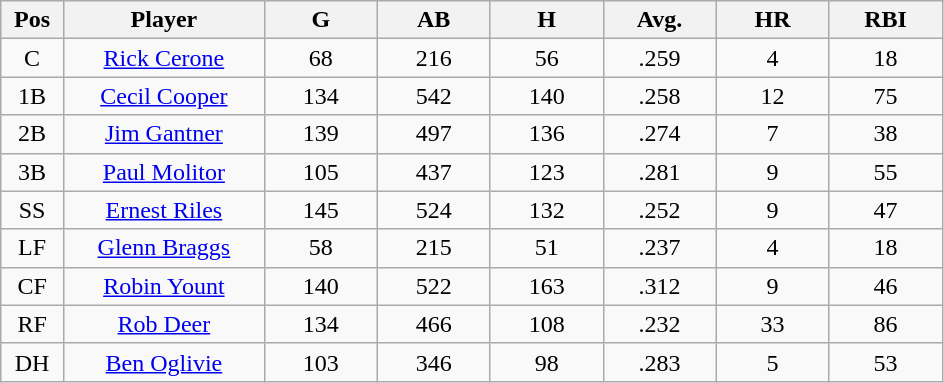<table class="wikitable sortable">
<tr>
<th bgcolor="#DDDDFF" width="5%">Pos</th>
<th bgcolor="#DDDDFF" width="16%">Player</th>
<th bgcolor="#DDDDFF" width="9%">G</th>
<th bgcolor="#DDDDFF" width="9%">AB</th>
<th bgcolor="#DDDDFF" width="9%">H</th>
<th bgcolor="#DDDDFF" width="9%">Avg.</th>
<th bgcolor="#DDDDFF" width="9%">HR</th>
<th bgcolor="#DDDDFF" width="9%">RBI</th>
</tr>
<tr align="center">
<td>C</td>
<td><a href='#'>Rick Cerone</a></td>
<td>68</td>
<td>216</td>
<td>56</td>
<td>.259</td>
<td>4</td>
<td>18</td>
</tr>
<tr align="center">
<td>1B</td>
<td><a href='#'>Cecil Cooper</a></td>
<td>134</td>
<td>542</td>
<td>140</td>
<td>.258</td>
<td>12</td>
<td>75</td>
</tr>
<tr align="center">
<td>2B</td>
<td><a href='#'>Jim Gantner</a></td>
<td>139</td>
<td>497</td>
<td>136</td>
<td>.274</td>
<td>7</td>
<td>38</td>
</tr>
<tr align="center">
<td>3B</td>
<td><a href='#'>Paul Molitor</a></td>
<td>105</td>
<td>437</td>
<td>123</td>
<td>.281</td>
<td>9</td>
<td>55</td>
</tr>
<tr align="center">
<td>SS</td>
<td><a href='#'>Ernest Riles</a></td>
<td>145</td>
<td>524</td>
<td>132</td>
<td>.252</td>
<td>9</td>
<td>47</td>
</tr>
<tr align="center">
<td>LF</td>
<td><a href='#'>Glenn Braggs</a></td>
<td>58</td>
<td>215</td>
<td>51</td>
<td>.237</td>
<td>4</td>
<td>18</td>
</tr>
<tr align="center">
<td>CF</td>
<td><a href='#'>Robin Yount</a></td>
<td>140</td>
<td>522</td>
<td>163</td>
<td>.312</td>
<td>9</td>
<td>46</td>
</tr>
<tr align="center">
<td>RF</td>
<td><a href='#'>Rob Deer</a></td>
<td>134</td>
<td>466</td>
<td>108</td>
<td>.232</td>
<td>33</td>
<td>86</td>
</tr>
<tr align="center">
<td>DH</td>
<td><a href='#'>Ben Oglivie</a></td>
<td>103</td>
<td>346</td>
<td>98</td>
<td>.283</td>
<td>5</td>
<td>53</td>
</tr>
</table>
